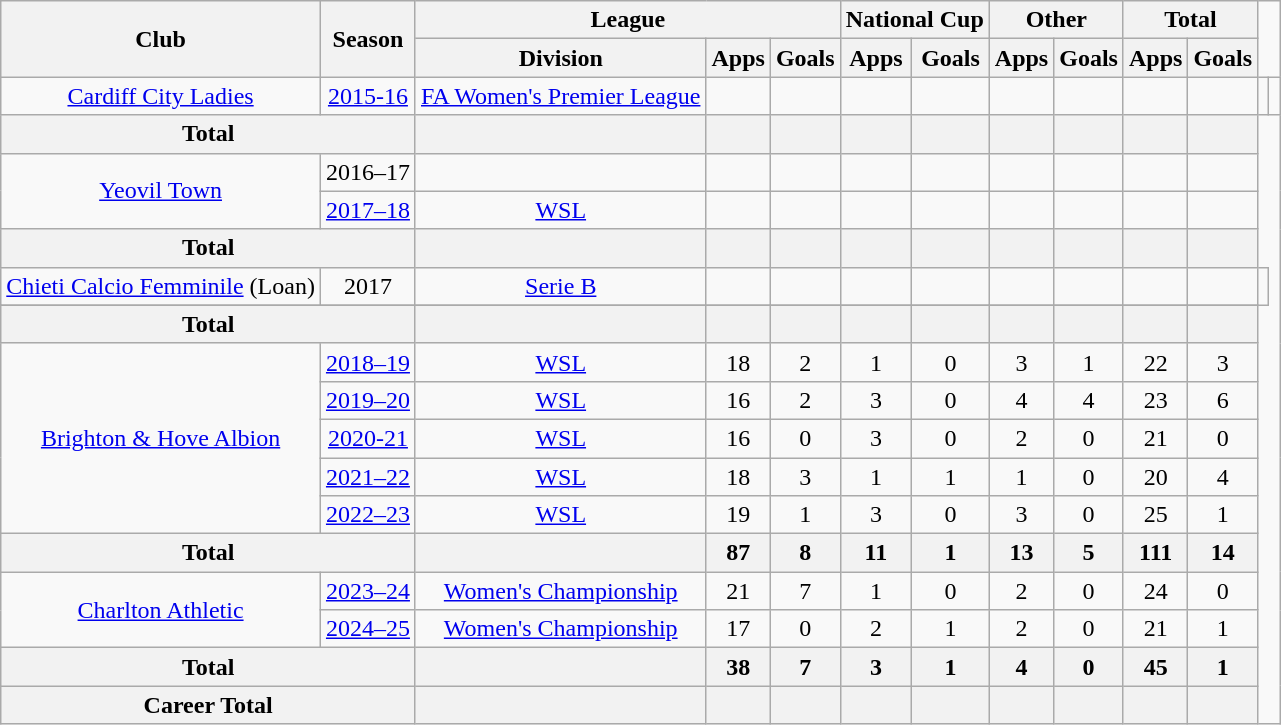<table class="wikitable" style="text-align:center">
<tr>
<th rowspan="2">Club</th>
<th rowspan="2">Season</th>
<th colspan="3">League</th>
<th colspan="2">National Cup</th>
<th colspan="2">Other</th>
<th colspan="2">Total</th>
</tr>
<tr>
<th>Division</th>
<th>Apps</th>
<th>Goals</th>
<th>Apps</th>
<th>Goals</th>
<th>Apps</th>
<th>Goals</th>
<th>Apps</th>
<th>Goals</th>
</tr>
<tr>
<td><a href='#'>Cardiff City Ladies</a></td>
<td><a href='#'>2015-16</a></td>
<td><a href='#'>FA Women's Premier League</a></td>
<td></td>
<td></td>
<td></td>
<td></td>
<td></td>
<td></td>
<td></td>
<td></td>
<td></td>
<td></td>
</tr>
<tr>
<th colspan="2">Total</th>
<th></th>
<th></th>
<th></th>
<th></th>
<th></th>
<th></th>
<th></th>
<th></th>
<th></th>
</tr>
<tr>
<td rowspan="2"><a href='#'>Yeovil Town</a></td>
<td>2016–17</td>
<td></td>
<td></td>
<td></td>
<td></td>
<td></td>
<td></td>
<td></td>
<td></td>
<td></td>
</tr>
<tr>
<td><a href='#'>2017–18</a></td>
<td><a href='#'>WSL</a></td>
<td></td>
<td></td>
<td></td>
<td></td>
<td></td>
<td></td>
<td></td>
<td></td>
</tr>
<tr>
<th colspan="2">Total</th>
<th></th>
<th></th>
<th></th>
<th></th>
<th></th>
<th></th>
<th></th>
<th></th>
<th></th>
</tr>
<tr>
<td><a href='#'>Chieti Calcio Femminile</a> (Loan)</td>
<td>2017</td>
<td><a href='#'>Serie B</a></td>
<td></td>
<td></td>
<td></td>
<td></td>
<td></td>
<td></td>
<td></td>
<td></td>
<td></td>
</tr>
<tr>
</tr>
<tr>
<th colspan="2">Total</th>
<th></th>
<th></th>
<th></th>
<th></th>
<th></th>
<th></th>
<th></th>
<th></th>
<th></th>
</tr>
<tr>
<td rowspan="5"><a href='#'>Brighton & Hove Albion</a></td>
<td><a href='#'>2018–19</a></td>
<td><a href='#'>WSL</a></td>
<td>18</td>
<td>2</td>
<td>1</td>
<td>0</td>
<td>3</td>
<td>1</td>
<td>22</td>
<td>3</td>
</tr>
<tr>
<td><a href='#'>2019–20</a></td>
<td><a href='#'>WSL</a></td>
<td>16</td>
<td>2</td>
<td>3</td>
<td>0</td>
<td>4</td>
<td>4</td>
<td>23</td>
<td>6</td>
</tr>
<tr>
<td><a href='#'>2020-21</a></td>
<td><a href='#'>WSL</a></td>
<td>16</td>
<td>0</td>
<td>3</td>
<td>0</td>
<td>2</td>
<td>0</td>
<td>21</td>
<td>0</td>
</tr>
<tr>
<td><a href='#'>2021–22</a></td>
<td><a href='#'>WSL</a></td>
<td>18</td>
<td>3</td>
<td>1</td>
<td>1</td>
<td>1</td>
<td>0</td>
<td>20</td>
<td>4</td>
</tr>
<tr>
<td><a href='#'>2022–23</a></td>
<td><a href='#'>WSL</a></td>
<td>19</td>
<td>1</td>
<td>3</td>
<td>0</td>
<td>3</td>
<td>0</td>
<td>25</td>
<td>1</td>
</tr>
<tr>
<th colspan="2">Total</th>
<th></th>
<th>87</th>
<th>8</th>
<th>11</th>
<th>1</th>
<th>13</th>
<th>5</th>
<th>111</th>
<th>14</th>
</tr>
<tr>
<td rowspan="2"><a href='#'>Charlton Athletic</a></td>
<td><a href='#'>2023–24</a></td>
<td><a href='#'>Women's Championship</a></td>
<td>21</td>
<td>7</td>
<td>1</td>
<td>0</td>
<td>2</td>
<td>0</td>
<td>24</td>
<td>0</td>
</tr>
<tr>
<td><a href='#'>2024–25</a></td>
<td><a href='#'>Women's Championship</a></td>
<td>17</td>
<td>0</td>
<td>2</td>
<td>1</td>
<td>2</td>
<td>0</td>
<td>21</td>
<td>1</td>
</tr>
<tr>
<th colspan="2">Total</th>
<th></th>
<th>38</th>
<th>7</th>
<th>3</th>
<th>1</th>
<th>4</th>
<th>0</th>
<th>45</th>
<th>1</th>
</tr>
<tr>
<th colspan="2">Career Total</th>
<th></th>
<th></th>
<th></th>
<th></th>
<th></th>
<th></th>
<th></th>
<th></th>
<th></th>
</tr>
</table>
